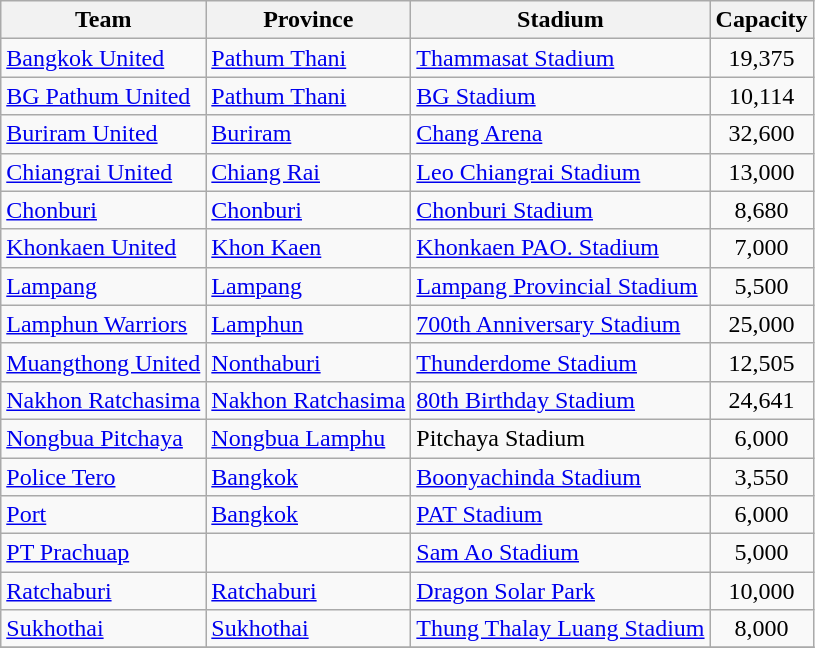<table class="wikitable sortable">
<tr>
<th>Team</th>
<th>Province</th>
<th>Stadium</th>
<th>Capacity</th>
</tr>
<tr>
<td><a href='#'>Bangkok United</a></td>
<td><a href='#'>Pathum Thani</a></td>
<td><a href='#'>Thammasat Stadium</a></td>
<td align="center">19,375</td>
</tr>
<tr>
<td><a href='#'>BG Pathum United</a></td>
<td><a href='#'>Pathum Thani</a></td>
<td><a href='#'>BG Stadium</a></td>
<td align="center">10,114</td>
</tr>
<tr>
<td><a href='#'>Buriram United</a></td>
<td><a href='#'>Buriram</a></td>
<td><a href='#'>Chang Arena</a></td>
<td align="center">32,600</td>
</tr>
<tr>
<td><a href='#'>Chiangrai United</a></td>
<td><a href='#'>Chiang Rai</a></td>
<td><a href='#'>Leo Chiangrai Stadium</a></td>
<td align="center">13,000</td>
</tr>
<tr>
<td><a href='#'>Chonburi</a></td>
<td><a href='#'>Chonburi</a></td>
<td><a href='#'>Chonburi Stadium</a></td>
<td align="center">8,680</td>
</tr>
<tr>
<td><a href='#'>Khonkaen United</a></td>
<td><a href='#'>Khon Kaen</a></td>
<td><a href='#'>Khonkaen PAO. Stadium</a></td>
<td align="center">7,000</td>
</tr>
<tr>
<td><a href='#'>Lampang</a></td>
<td><a href='#'>Lampang</a></td>
<td><a href='#'>Lampang Provincial Stadium</a></td>
<td align="center">5,500</td>
</tr>
<tr>
<td><a href='#'>Lamphun Warriors</a></td>
<td><a href='#'>Lamphun</a></td>
<td><a href='#'>700th Anniversary Stadium</a></td>
<td align="center">25,000</td>
</tr>
<tr>
<td><a href='#'>Muangthong United</a></td>
<td><a href='#'>Nonthaburi</a></td>
<td><a href='#'>Thunderdome Stadium</a></td>
<td align="center">12,505</td>
</tr>
<tr>
<td><a href='#'>Nakhon Ratchasima</a></td>
<td><a href='#'>Nakhon Ratchasima</a></td>
<td><a href='#'>80th Birthday Stadium</a></td>
<td align="center">24,641</td>
</tr>
<tr>
<td><a href='#'>Nongbua Pitchaya</a></td>
<td><a href='#'>Nongbua Lamphu</a></td>
<td>Pitchaya Stadium</td>
<td align="center">6,000</td>
</tr>
<tr>
<td><a href='#'>Police Tero</a></td>
<td><a href='#'>Bangkok</a></td>
<td><a href='#'>Boonyachinda Stadium</a></td>
<td align="center">3,550</td>
</tr>
<tr>
<td><a href='#'>Port</a></td>
<td><a href='#'>Bangkok</a></td>
<td><a href='#'>PAT Stadium</a></td>
<td align="center">6,000</td>
</tr>
<tr>
<td><a href='#'>PT Prachuap</a></td>
<td></td>
<td><a href='#'>Sam Ao Stadium</a></td>
<td align="center">5,000</td>
</tr>
<tr>
<td><a href='#'>Ratchaburi</a></td>
<td><a href='#'>Ratchaburi</a></td>
<td><a href='#'>Dragon Solar Park</a></td>
<td align="center">10,000</td>
</tr>
<tr>
<td><a href='#'>Sukhothai</a></td>
<td><a href='#'>Sukhothai</a></td>
<td><a href='#'>Thung Thalay Luang Stadium</a></td>
<td align="center">8,000</td>
</tr>
<tr>
</tr>
</table>
